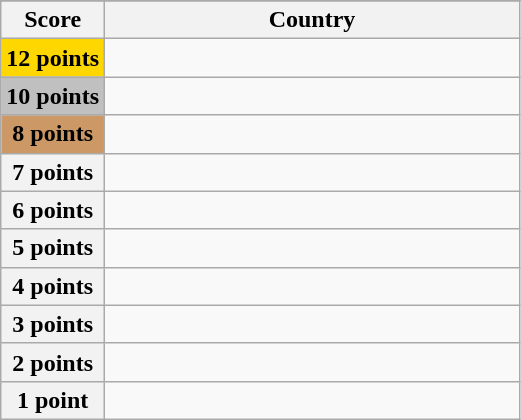<table class="wikitable">
<tr>
</tr>
<tr>
<th scope="col" width="20%">Score</th>
<th scope="col">Country</th>
</tr>
<tr>
<th scope="row" style="background:gold">12 points</th>
<td></td>
</tr>
<tr>
<th scope="row" style="background:silver">10 points</th>
<td></td>
</tr>
<tr>
<th scope="row" style="background:#CC9966">8 points</th>
<td></td>
</tr>
<tr>
<th scope="row">7 points</th>
<td></td>
</tr>
<tr>
<th scope="row">6 points</th>
<td></td>
</tr>
<tr>
<th scope="row">5 points</th>
<td></td>
</tr>
<tr>
<th scope="row">4 points</th>
<td></td>
</tr>
<tr>
<th scope="row">3 points</th>
<td></td>
</tr>
<tr>
<th scope="row">2 points</th>
<td></td>
</tr>
<tr>
<th scope="row">1 point</th>
<td></td>
</tr>
</table>
